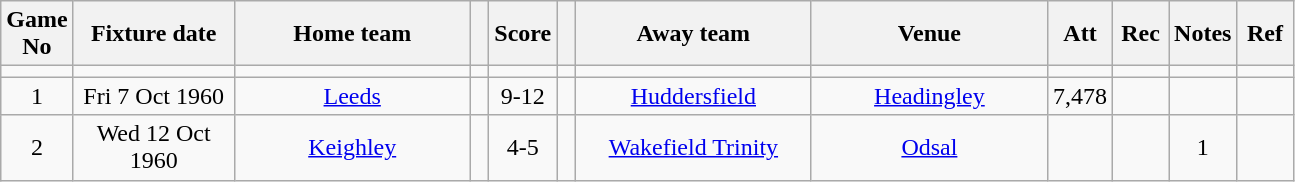<table class="wikitable" style="text-align:center;">
<tr>
<th width=20 abbr="No">Game No</th>
<th width=100 abbr="Date">Fixture date</th>
<th width=150 abbr="Home team">Home team</th>
<th width=5 abbr="space"></th>
<th width=20 abbr="Score">Score</th>
<th width=5 abbr="space"></th>
<th width=150 abbr="Away team">Away team</th>
<th width=150 abbr="Venue">Venue</th>
<th width=30 abbr="Att">Att</th>
<th width=30 abbr="Rec">Rec</th>
<th width=20 abbr="Notes">Notes</th>
<th width=30 abbr="Ref">Ref</th>
</tr>
<tr>
<td></td>
<td></td>
<td></td>
<td></td>
<td></td>
<td></td>
<td></td>
<td></td>
<td></td>
<td></td>
<td></td>
</tr>
<tr>
<td>1</td>
<td>Fri 7 Oct 1960</td>
<td><a href='#'>Leeds</a></td>
<td></td>
<td>9-12</td>
<td></td>
<td><a href='#'>Huddersfield</a></td>
<td><a href='#'>Headingley</a></td>
<td>7,478</td>
<td></td>
<td></td>
<td></td>
</tr>
<tr>
<td>2</td>
<td>Wed 12 Oct 1960</td>
<td><a href='#'>Keighley</a></td>
<td></td>
<td>4-5</td>
<td></td>
<td><a href='#'>Wakefield Trinity</a></td>
<td><a href='#'>Odsal</a></td>
<td></td>
<td></td>
<td>1</td>
<td></td>
</tr>
</table>
